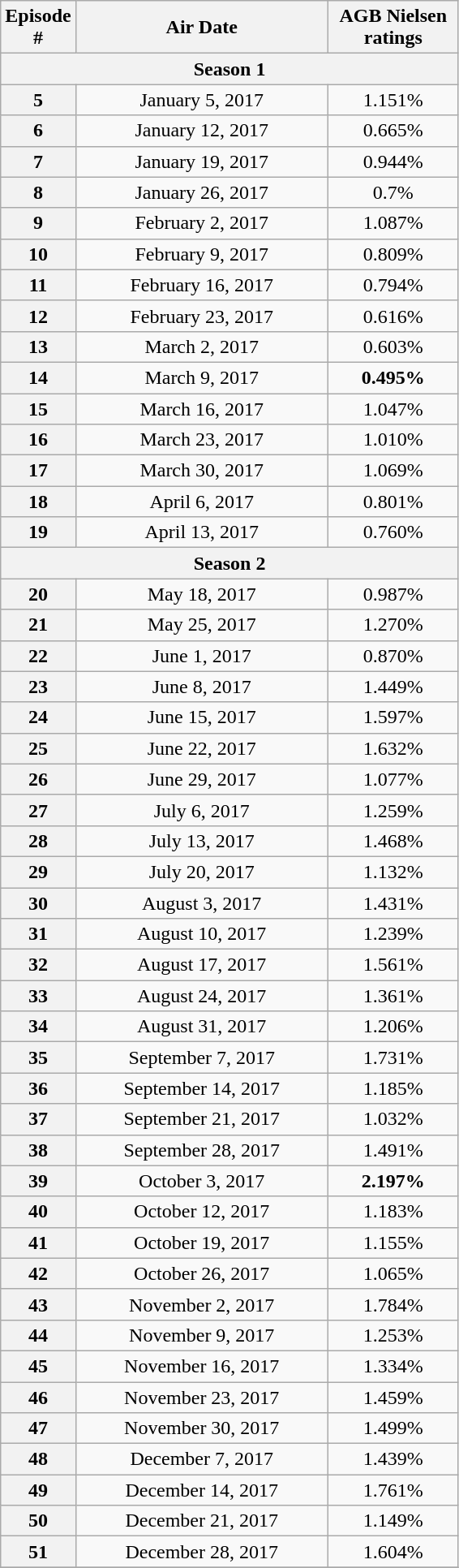<table class="wikitable" style="text-align:center">
<tr>
<th width="50">Episode #</th>
<th width="200">Air Date</th>
<th width="100">AGB Nielsen ratings</th>
</tr>
<tr>
<th colspan="4">Season 1</th>
</tr>
<tr>
<th>5</th>
<td>January 5, 2017</td>
<td>1.151%</td>
</tr>
<tr>
<th>6</th>
<td>January 12, 2017</td>
<td>0.665%</td>
</tr>
<tr>
<th>7</th>
<td>January 19, 2017</td>
<td>0.944%</td>
</tr>
<tr>
<th>8</th>
<td>January 26, 2017</td>
<td>0.7%</td>
</tr>
<tr>
<th>9</th>
<td>February 2, 2017</td>
<td>1.087%</td>
</tr>
<tr>
<th>10</th>
<td>February 9, 2017</td>
<td>0.809%</td>
</tr>
<tr>
<th>11</th>
<td>February 16, 2017</td>
<td>0.794%</td>
</tr>
<tr>
<th>12</th>
<td>February 23, 2017</td>
<td>0.616%</td>
</tr>
<tr>
<th>13</th>
<td>March 2, 2017</td>
<td>0.603%</td>
</tr>
<tr>
<th>14</th>
<td>March 9, 2017</td>
<td><span><strong>0.495%</strong></span></td>
</tr>
<tr>
<th>15</th>
<td>March 16, 2017</td>
<td>1.047%</td>
</tr>
<tr>
<th>16</th>
<td>March 23, 2017</td>
<td>1.010%</td>
</tr>
<tr>
<th>17</th>
<td>March 30, 2017</td>
<td>1.069%</td>
</tr>
<tr>
<th>18</th>
<td>April 6, 2017</td>
<td>0.801%</td>
</tr>
<tr>
<th>19</th>
<td>April 13, 2017</td>
<td>0.760%</td>
</tr>
<tr>
<th colspan="4">Season 2</th>
</tr>
<tr>
<th>20</th>
<td>May 18, 2017</td>
<td>0.987%</td>
</tr>
<tr>
<th>21</th>
<td>May 25, 2017</td>
<td>1.270%</td>
</tr>
<tr>
<th>22</th>
<td>June 1, 2017</td>
<td>0.870%</td>
</tr>
<tr>
<th>23</th>
<td>June 8, 2017</td>
<td>1.449%</td>
</tr>
<tr>
<th>24</th>
<td>June 15, 2017</td>
<td>1.597%</td>
</tr>
<tr>
<th>25</th>
<td>June 22, 2017</td>
<td>1.632%</td>
</tr>
<tr>
<th>26</th>
<td>June 29, 2017</td>
<td>1.077%</td>
</tr>
<tr>
<th>27</th>
<td>July 6, 2017</td>
<td>1.259%</td>
</tr>
<tr>
<th>28</th>
<td>July 13, 2017</td>
<td>1.468%</td>
</tr>
<tr>
<th>29</th>
<td>July 20, 2017</td>
<td>1.132%</td>
</tr>
<tr>
<th>30</th>
<td>August 3, 2017</td>
<td>1.431%</td>
</tr>
<tr>
<th>31</th>
<td>August 10, 2017</td>
<td>1.239%</td>
</tr>
<tr>
<th>32</th>
<td>August 17, 2017</td>
<td>1.561%</td>
</tr>
<tr>
<th>33</th>
<td>August 24, 2017</td>
<td>1.361%</td>
</tr>
<tr>
<th>34</th>
<td>August 31, 2017</td>
<td>1.206%</td>
</tr>
<tr>
<th>35</th>
<td>September 7, 2017</td>
<td>1.731%</td>
</tr>
<tr>
<th>36</th>
<td>September 14, 2017</td>
<td>1.185%</td>
</tr>
<tr>
<th>37</th>
<td>September 21, 2017</td>
<td>1.032%</td>
</tr>
<tr>
<th>38</th>
<td>September 28, 2017</td>
<td>1.491%</td>
</tr>
<tr>
<th>39</th>
<td>October 3, 2017</td>
<td><span><strong>2.197%</strong></span></td>
</tr>
<tr>
<th>40</th>
<td>October 12, 2017</td>
<td>1.183%</td>
</tr>
<tr>
<th>41</th>
<td>October 19, 2017</td>
<td>1.155%</td>
</tr>
<tr>
<th>42</th>
<td>October 26, 2017</td>
<td>1.065%</td>
</tr>
<tr>
<th>43</th>
<td>November 2, 2017</td>
<td>1.784%</td>
</tr>
<tr>
<th>44</th>
<td>November 9, 2017</td>
<td>1.253%</td>
</tr>
<tr>
<th>45</th>
<td>November 16, 2017</td>
<td>1.334%</td>
</tr>
<tr>
<th>46</th>
<td>November 23, 2017</td>
<td>1.459%</td>
</tr>
<tr>
<th>47</th>
<td>November 30, 2017</td>
<td>1.499%</td>
</tr>
<tr>
<th>48</th>
<td>December 7, 2017</td>
<td>1.439%</td>
</tr>
<tr>
<th>49</th>
<td>December 14, 2017</td>
<td>1.761%</td>
</tr>
<tr>
<th>50</th>
<td>December 21, 2017</td>
<td>1.149%</td>
</tr>
<tr>
<th>51</th>
<td>December 28, 2017</td>
<td>1.604%</td>
</tr>
<tr>
</tr>
</table>
